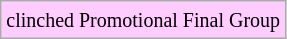<table class="wikitable">
<tr>
<td style="background:#fcf;"><small>clinched Promotional Final Group</small></td>
</tr>
</table>
